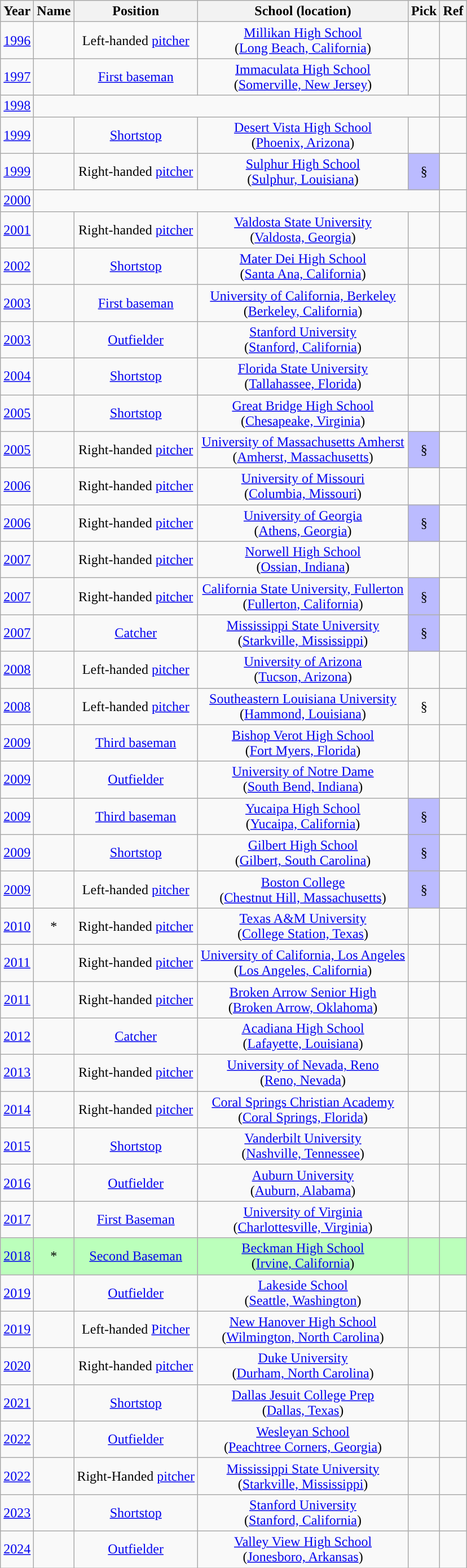<table class="wikitable sortable" style="text-align:center;" border="1">
<tr>
<th>Year</th>
<th>Name</th>
<th>Position</th>
<th class="unsortable">School (location)</th>
<th>Pick</th>
<th class="unsortable">Ref</th>
</tr>
<tr>
<td><a href='#'>1996</a></td>
<td></td>
<td>Left-handed <a href='#'>pitcher</a></td>
<td><a href='#'>Millikan High School</a><br>(<a href='#'>Long Beach, California</a>)</td>
<td></td>
<td></td>
</tr>
<tr>
<td><a href='#'>1997</a></td>
<td></td>
<td><a href='#'>First baseman</a></td>
<td><a href='#'>Immaculata High School</a><br>(<a href='#'>Somerville, New Jersey</a>)</td>
<td></td>
<td></td>
</tr>
<tr>
<td><a href='#'>1998</a></td>
<td colspan="4"></td>
<td></td>
</tr>
<tr>
<td><a href='#'>1999</a></td>
<td></td>
<td><a href='#'>Shortstop</a></td>
<td><a href='#'>Desert Vista High School</a><br>(<a href='#'>Phoenix, Arizona</a>)</td>
<td></td>
<td></td>
</tr>
<tr>
<td><a href='#'>1999</a></td>
<td></td>
<td>Right-handed <a href='#'>pitcher</a></td>
<td><a href='#'>Sulphur High School</a><br>(<a href='#'>Sulphur, Louisiana</a>)</td>
<td bgcolor="#bbbbff">§</td>
<td></td>
</tr>
<tr>
<td><a href='#'>2000</a></td>
<td colspan="4"></td>
<td></td>
</tr>
<tr>
<td><a href='#'>2001</a></td>
<td></td>
<td>Right-handed <a href='#'>pitcher</a></td>
<td><a href='#'>Valdosta State University</a><br>(<a href='#'>Valdosta, Georgia</a>)</td>
<td></td>
<td></td>
</tr>
<tr>
<td><a href='#'>2002</a></td>
<td></td>
<td><a href='#'>Shortstop</a></td>
<td><a href='#'>Mater Dei High School</a><br>(<a href='#'>Santa Ana, California</a>)</td>
<td></td>
<td></td>
</tr>
<tr>
<td><a href='#'>2003</a></td>
<td></td>
<td><a href='#'>First baseman</a></td>
<td><a href='#'>University of California, Berkeley</a><br>(<a href='#'>Berkeley, California</a>)</td>
<td></td>
<td></td>
</tr>
<tr>
<td><a href='#'>2003</a></td>
<td></td>
<td><a href='#'>Outfielder</a></td>
<td><a href='#'>Stanford University</a><br>(<a href='#'>Stanford, California</a>)</td>
<td></td>
<td></td>
</tr>
<tr>
<td><a href='#'>2004</a></td>
<td></td>
<td><a href='#'>Shortstop</a></td>
<td><a href='#'>Florida State University</a><br>(<a href='#'>Tallahassee, Florida</a>)</td>
<td></td>
<td></td>
</tr>
<tr>
<td><a href='#'>2005</a></td>
<td></td>
<td><a href='#'>Shortstop</a></td>
<td><a href='#'>Great Bridge High School</a><br>(<a href='#'>Chesapeake, Virginia</a>)</td>
<td></td>
<td></td>
</tr>
<tr>
<td><a href='#'>2005</a></td>
<td></td>
<td>Right-handed <a href='#'>pitcher</a></td>
<td><a href='#'>University of Massachusetts Amherst</a><br>(<a href='#'>Amherst, Massachusetts</a>)</td>
<td bgcolor="#bbbbff">§</td>
<td></td>
</tr>
<tr>
<td><a href='#'>2006</a></td>
<td></td>
<td>Right-handed <a href='#'>pitcher</a></td>
<td><a href='#'>University of Missouri</a><br>(<a href='#'>Columbia, Missouri</a>)</td>
<td></td>
<td></td>
</tr>
<tr>
<td><a href='#'>2006</a></td>
<td></td>
<td>Right-handed <a href='#'>pitcher</a></td>
<td><a href='#'>University of Georgia</a><br>(<a href='#'>Athens, Georgia</a>)</td>
<td bgcolor="#bbbbff">§</td>
<td></td>
</tr>
<tr>
<td><a href='#'>2007</a></td>
<td></td>
<td>Right-handed <a href='#'>pitcher</a></td>
<td><a href='#'>Norwell High School</a><br>(<a href='#'>Ossian, Indiana</a>)</td>
<td></td>
<td></td>
</tr>
<tr>
<td><a href='#'>2007</a></td>
<td></td>
<td>Right-handed <a href='#'>pitcher</a></td>
<td><a href='#'>California State University, Fullerton</a><br>(<a href='#'>Fullerton, California</a>)</td>
<td bgcolor="#bbbbff">§</td>
<td></td>
</tr>
<tr>
<td><a href='#'>2007</a></td>
<td></td>
<td><a href='#'>Catcher</a></td>
<td><a href='#'>Mississippi State University</a><br>(<a href='#'>Starkville, Mississippi</a>)</td>
<td bgcolor="#bbbbff">§</td>
<td></td>
</tr>
<tr>
<td><a href='#'>2008</a></td>
<td></td>
<td>Left-handed <a href='#'>pitcher</a></td>
<td><a href='#'>University of Arizona</a><br>(<a href='#'>Tucson, Arizona</a>)</td>
<td></td>
<td></td>
</tr>
<tr>
<td><a href='#'>2008</a></td>
<td></td>
<td>Left-handed <a href='#'>pitcher</a></td>
<td><a href='#'>Southeastern Louisiana University</a><br>(<a href='#'>Hammond, Louisiana</a>)</td>
<td>§</td>
<td></td>
</tr>
<tr>
<td><a href='#'>2009</a></td>
<td></td>
<td><a href='#'>Third baseman</a></td>
<td><a href='#'>Bishop Verot High School</a><br>(<a href='#'>Fort Myers, Florida</a>)</td>
<td></td>
<td></td>
</tr>
<tr>
<td><a href='#'>2009</a></td>
<td></td>
<td><a href='#'>Outfielder</a></td>
<td><a href='#'>University of Notre Dame</a><br>(<a href='#'>South Bend, Indiana</a>)</td>
<td></td>
<td></td>
</tr>
<tr>
<td><a href='#'>2009</a></td>
<td></td>
<td><a href='#'>Third baseman</a></td>
<td><a href='#'>Yucaipa High School</a><br>(<a href='#'>Yucaipa, California</a>)</td>
<td bgcolor="#bbbbff">§</td>
<td></td>
</tr>
<tr>
<td><a href='#'>2009</a></td>
<td></td>
<td><a href='#'>Shortstop</a></td>
<td><a href='#'>Gilbert High School</a><br>(<a href='#'>Gilbert, South Carolina</a>)</td>
<td bgcolor="#bbbbff">§</td>
<td></td>
</tr>
<tr>
<td><a href='#'>2009</a></td>
<td></td>
<td>Left-handed <a href='#'>pitcher</a></td>
<td><a href='#'>Boston College</a><br>(<a href='#'>Chestnut Hill, Massachusetts</a>)</td>
<td bgcolor="#bbbbff">§</td>
<td></td>
</tr>
<tr>
<td><a href='#'>2010</a></td>
<td>*</td>
<td>Right-handed <a href='#'>pitcher</a></td>
<td><a href='#'>Texas A&M University</a><br>(<a href='#'>College Station, Texas</a>)</td>
<td></td>
<td></td>
</tr>
<tr>
<td><a href='#'>2011</a></td>
<td></td>
<td>Right-handed <a href='#'>pitcher</a></td>
<td><a href='#'>University of California, Los Angeles</a><br>(<a href='#'>Los Angeles, California</a>)</td>
<td></td>
<td></td>
</tr>
<tr>
<td><a href='#'>2011</a></td>
<td></td>
<td>Right-handed <a href='#'>pitcher</a></td>
<td><a href='#'>Broken Arrow Senior High</a><br>(<a href='#'>Broken Arrow, Oklahoma</a>)</td>
<td></td>
<td></td>
</tr>
<tr>
<td><a href='#'>2012</a></td>
<td></td>
<td><a href='#'>Catcher</a></td>
<td><a href='#'>Acadiana High School</a><br>(<a href='#'>Lafayette, Louisiana</a>)</td>
<td></td>
<td></td>
</tr>
<tr>
<td><a href='#'>2013</a></td>
<td></td>
<td>Right-handed <a href='#'>pitcher</a></td>
<td><a href='#'>University of Nevada, Reno</a><br>(<a href='#'>Reno, Nevada</a>)</td>
<td></td>
<td></td>
</tr>
<tr>
<td><a href='#'>2014</a></td>
<td></td>
<td>Right-handed <a href='#'>pitcher</a></td>
<td><a href='#'>Coral Springs Christian Academy</a><br>(<a href='#'>Coral Springs, Florida</a>)</td>
<td></td>
<td></td>
</tr>
<tr>
<td><a href='#'>2015</a></td>
<td></td>
<td><a href='#'>Shortstop</a></td>
<td><a href='#'>Vanderbilt University</a><br>(<a href='#'>Nashville, Tennessee</a>)</td>
<td></td>
<td></td>
</tr>
<tr>
<td><a href='#'>2016</a></td>
<td></td>
<td><a href='#'>Outfielder</a></td>
<td><a href='#'>Auburn University</a><br>(<a href='#'>Auburn, Alabama</a>)</td>
<td></td>
<td></td>
</tr>
<tr>
<td><a href='#'>2017</a></td>
<td></td>
<td><a href='#'>First Baseman</a></td>
<td><a href='#'>University of Virginia</a><br>(<a href='#'>Charlottesville, Virginia</a>)</td>
<td></td>
<td></td>
</tr>
<tr>
<td bgcolor="#bbffbb"><a href='#'>2018</a></td>
<td bgcolor="#bbffbb">*</td>
<td bgcolor="#bbffbb"><a href='#'>Second Baseman</a></td>
<td bgcolor="#bbffbb"><a href='#'>Beckman High School</a><br>(<a href='#'>Irvine, California</a>)</td>
<td bgcolor="#bbffbb"></td>
<td bgcolor="#bbffbb"></td>
</tr>
<tr>
<td><a href='#'>2019</a></td>
<td></td>
<td><a href='#'>Outfielder</a></td>
<td><a href='#'>Lakeside School</a><br>(<a href='#'>Seattle, Washington</a>)</td>
<td></td>
<td></td>
</tr>
<tr>
<td><a href='#'>2019</a></td>
<td></td>
<td>Left-handed <a href='#'>Pitcher</a></td>
<td><a href='#'>New Hanover High School</a><br>(<a href='#'>Wilmington, North Carolina</a>)</td>
<td></td>
<td></td>
</tr>
<tr>
<td><a href='#'>2020</a></td>
<td></td>
<td>Right-handed <a href='#'>pitcher</a></td>
<td><a href='#'>Duke University</a><br>(<a href='#'>Durham, North Carolina</a>)</td>
<td></td>
<td></td>
</tr>
<tr>
<td><a href='#'>2021</a></td>
<td></td>
<td><a href='#'>Shortstop</a></td>
<td><a href='#'>Dallas Jesuit College Prep</a><br>(<a href='#'>Dallas, Texas</a>)</td>
<td></td>
<td></td>
</tr>
<tr>
<td><a href='#'>2022</a></td>
<td></td>
<td><a href='#'>Outfielder</a></td>
<td><a href='#'>Wesleyan School</a><br>(<a href='#'>Peachtree Corners, Georgia</a>)</td>
<td></td>
<td></td>
</tr>
<tr>
<td><a href='#'>2022</a></td>
<td></td>
<td>Right-Handed <a href='#'>pitcher</a></td>
<td><a href='#'>Mississippi State University</a><br>(<a href='#'>Starkville, Mississippi</a>)</td>
<td></td>
<td></td>
</tr>
<tr>
<td><a href='#'>2023</a></td>
<td></td>
<td><a href='#'>Shortstop</a></td>
<td><a href='#'>Stanford University</a><br>(<a href='#'>Stanford, California</a>)</td>
<td></td>
<td></td>
</tr>
<tr>
<td><a href='#'>2024</a></td>
<td></td>
<td><a href='#'>Outfielder</a></td>
<td><a href='#'>Valley View High School</a><br>(<a href='#'>Jonesboro, Arkansas</a>)</td>
<td></td>
<td></td>
</tr>
</table>
